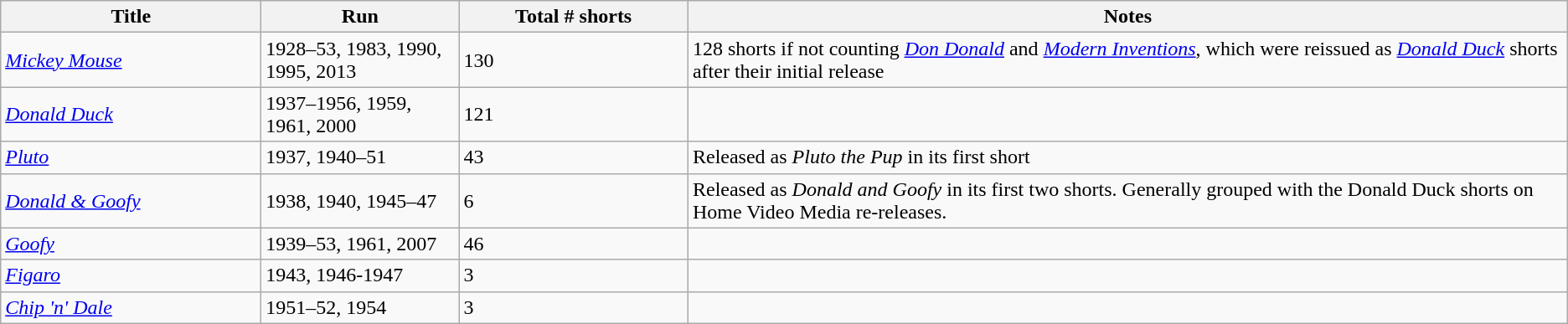<table class="wikitable">
<tr>
<th style="width:200px;">Title</th>
<th style="width:150px;">Run</th>
<th style="width:175px;">Total # shorts</th>
<th>Notes</th>
</tr>
<tr>
<td><em><a href='#'>Mickey Mouse</a></em></td>
<td>1928–53, 1983, 1990, 1995, 2013</td>
<td>130</td>
<td>128 shorts if not counting <em><a href='#'>Don Donald</a></em> and <em><a href='#'>Modern Inventions</a></em>, which were reissued as <em><a href='#'>Donald Duck</a></em> shorts after their initial release</td>
</tr>
<tr>
<td><em><a href='#'>Donald Duck</a></em></td>
<td>1937–1956, 1959, 1961, 2000</td>
<td>121</td>
<td></td>
</tr>
<tr>
<td><em><a href='#'>Pluto</a></em></td>
<td>1937, 1940–51</td>
<td>43</td>
<td>Released as <em>Pluto the Pup</em> in its first short</td>
</tr>
<tr>
<td><em><a href='#'>Donald & Goofy</a></em></td>
<td>1938, 1940, 1945–47</td>
<td>6</td>
<td>Released as <em>Donald and Goofy</em> in its first two shorts. Generally grouped with the Donald Duck shorts on Home Video Media re-releases.</td>
</tr>
<tr>
<td><em><a href='#'>Goofy</a></em></td>
<td>1939–53, 1961, 2007</td>
<td>46</td>
<td></td>
</tr>
<tr>
<td><em><a href='#'>Figaro</a></em></td>
<td>1943, 1946-1947</td>
<td>3</td>
<td></td>
</tr>
<tr>
<td><em><a href='#'>Chip 'n' Dale</a></em></td>
<td>1951–52, 1954</td>
<td>3</td>
<td></td>
</tr>
</table>
